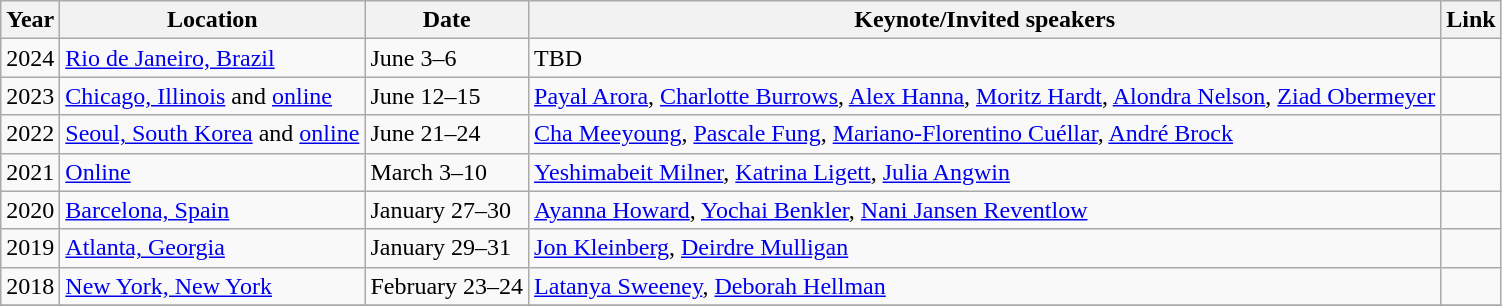<table class="wikitable">
<tr>
<th>Year</th>
<th>Location</th>
<th>Date</th>
<th>Keynote/Invited speakers</th>
<th>Link</th>
</tr>
<tr>
<td>2024</td>
<td><a href='#'>Rio de Janeiro, Brazil</a></td>
<td>June 3–6</td>
<td>TBD</td>
<td></td>
</tr>
<tr>
<td>2023</td>
<td><a href='#'>Chicago, Illinois</a> and <a href='#'>online</a></td>
<td>June 12–15</td>
<td><a href='#'>Payal Arora</a>, <a href='#'>Charlotte Burrows</a>, <a href='#'>Alex Hanna</a>, <a href='#'>Moritz Hardt</a>, <a href='#'>Alondra Nelson</a>, <a href='#'>Ziad Obermeyer</a></td>
<td></td>
</tr>
<tr>
<td>2022</td>
<td><a href='#'>Seoul, South Korea</a> and <a href='#'>online</a></td>
<td>June 21–24</td>
<td><a href='#'>Cha Meeyoung</a>, <a href='#'>Pascale Fung</a>, <a href='#'>Mariano-Florentino Cuéllar</a>, <a href='#'>André Brock</a></td>
<td></td>
</tr>
<tr>
<td>2021</td>
<td><a href='#'>Online</a></td>
<td>March 3–10</td>
<td><a href='#'>Yeshimabeit Milner</a>, <a href='#'>Katrina Ligett</a>, <a href='#'>Julia Angwin</a></td>
<td></td>
</tr>
<tr>
<td>2020</td>
<td><a href='#'>Barcelona, Spain</a></td>
<td>January 27–30</td>
<td><a href='#'>Ayanna Howard</a>, <a href='#'>Yochai Benkler</a>, <a href='#'>Nani Jansen Reventlow</a></td>
<td></td>
</tr>
<tr>
<td>2019</td>
<td><a href='#'>Atlanta, Georgia</a></td>
<td>January 29–31</td>
<td><a href='#'>Jon Kleinberg</a>, <a href='#'>Deirdre Mulligan</a></td>
<td></td>
</tr>
<tr>
<td>2018</td>
<td><a href='#'>New York, New York</a></td>
<td>February 23–24</td>
<td><a href='#'>Latanya Sweeney</a>, <a href='#'>Deborah Hellman</a></td>
<td></td>
</tr>
<tr>
</tr>
</table>
